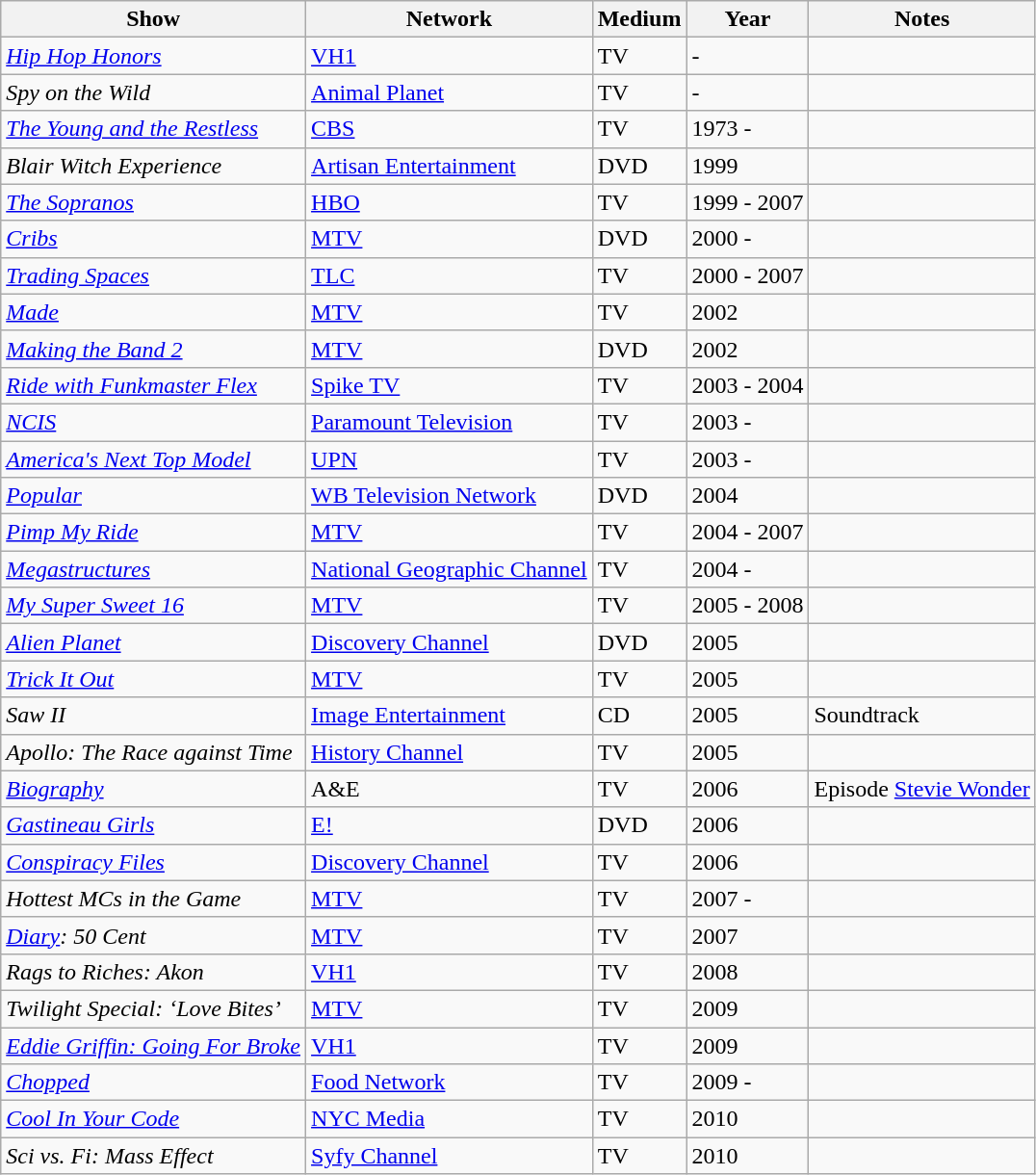<table class="wikitable">
<tr>
<th>Show</th>
<th>Network</th>
<th>Medium</th>
<th>Year</th>
<th>Notes</th>
</tr>
<tr>
<td><em><a href='#'>Hip Hop Honors</a></em></td>
<td><a href='#'>VH1</a></td>
<td>TV</td>
<td>-</td>
<td></td>
</tr>
<tr>
<td><em>Spy on the Wild</em></td>
<td><a href='#'>Animal Planet</a></td>
<td>TV</td>
<td>-</td>
<td></td>
</tr>
<tr>
<td><em><a href='#'>The Young and the Restless</a></em></td>
<td><a href='#'>CBS</a></td>
<td>TV</td>
<td>1973 -</td>
<td></td>
</tr>
<tr>
<td><em>Blair Witch Experience</em></td>
<td><a href='#'>Artisan Entertainment</a></td>
<td>DVD</td>
<td>1999</td>
<td></td>
</tr>
<tr>
<td><em><a href='#'>The Sopranos</a></em></td>
<td><a href='#'>HBO</a></td>
<td>TV</td>
<td>1999 - 2007</td>
<td></td>
</tr>
<tr>
<td><em><a href='#'>Cribs</a></em></td>
<td><a href='#'>MTV</a></td>
<td>DVD</td>
<td>2000 -</td>
<td></td>
</tr>
<tr>
<td><em><a href='#'>Trading Spaces</a></em></td>
<td><a href='#'>TLC</a></td>
<td>TV</td>
<td>2000 - 2007</td>
<td></td>
</tr>
<tr>
<td><em><a href='#'>Made</a></em></td>
<td><a href='#'>MTV</a></td>
<td>TV</td>
<td>2002</td>
<td></td>
</tr>
<tr>
<td><em><a href='#'>Making the Band 2</a></em></td>
<td><a href='#'>MTV</a></td>
<td>DVD</td>
<td>2002</td>
<td></td>
</tr>
<tr>
<td><em><a href='#'>Ride with Funkmaster Flex</a></em></td>
<td><a href='#'>Spike TV</a></td>
<td>TV</td>
<td>2003 - 2004</td>
<td></td>
</tr>
<tr>
<td><em><a href='#'>NCIS</a></em></td>
<td><a href='#'>Paramount Television</a></td>
<td>TV</td>
<td>2003 -</td>
<td></td>
</tr>
<tr>
<td><em><a href='#'>America's Next Top Model</a></em></td>
<td><a href='#'>UPN</a></td>
<td>TV</td>
<td>2003 -</td>
<td></td>
</tr>
<tr>
<td><em><a href='#'>Popular</a></em></td>
<td><a href='#'>WB Television Network</a></td>
<td>DVD</td>
<td>2004</td>
<td></td>
</tr>
<tr>
<td><em><a href='#'>Pimp My Ride</a></em></td>
<td><a href='#'>MTV</a></td>
<td>TV</td>
<td>2004 - 2007</td>
<td></td>
</tr>
<tr>
<td><em><a href='#'>Megastructures</a></em></td>
<td><a href='#'>National Geographic Channel</a></td>
<td>TV</td>
<td>2004 -</td>
<td></td>
</tr>
<tr>
<td><em><a href='#'>My Super Sweet 16</a></em></td>
<td><a href='#'>MTV</a></td>
<td>TV</td>
<td>2005 - 2008</td>
<td></td>
</tr>
<tr>
<td><em><a href='#'>Alien Planet</a></em></td>
<td><a href='#'>Discovery Channel</a></td>
<td>DVD</td>
<td>2005</td>
<td></td>
</tr>
<tr>
<td><em><a href='#'>Trick It Out</a></em></td>
<td><a href='#'>MTV</a></td>
<td>TV</td>
<td>2005</td>
<td></td>
</tr>
<tr>
<td><em>Saw II</em></td>
<td><a href='#'>Image Entertainment</a></td>
<td>CD</td>
<td>2005</td>
<td>Soundtrack</td>
</tr>
<tr>
<td><em>Apollo: The Race against Time</em></td>
<td><a href='#'>History Channel</a></td>
<td>TV</td>
<td>2005</td>
<td></td>
</tr>
<tr>
<td><em><a href='#'>Biography</a></em></td>
<td>A&E</td>
<td>TV</td>
<td>2006</td>
<td>Episode <a href='#'>Stevie Wonder</a></td>
</tr>
<tr>
<td><em><a href='#'>Gastineau Girls</a></em></td>
<td><a href='#'>E!</a></td>
<td>DVD</td>
<td>2006</td>
<td></td>
</tr>
<tr>
<td><em><a href='#'>Conspiracy Files</a></em></td>
<td><a href='#'>Discovery Channel</a></td>
<td>TV</td>
<td>2006</td>
<td></td>
</tr>
<tr>
<td><em>Hottest MCs in the Game</em></td>
<td><a href='#'>MTV</a></td>
<td>TV</td>
<td>2007 -</td>
<td></td>
</tr>
<tr>
<td><em><a href='#'>Diary</a>: 50 Cent</em></td>
<td><a href='#'>MTV</a></td>
<td>TV</td>
<td>2007</td>
<td></td>
</tr>
<tr>
<td><em>Rags to Riches: Akon</em></td>
<td><a href='#'>VH1</a></td>
<td>TV</td>
<td>2008</td>
<td></td>
</tr>
<tr>
<td><em>Twilight Special: ‘Love Bites’</em></td>
<td><a href='#'>MTV</a></td>
<td>TV</td>
<td>2009</td>
<td></td>
</tr>
<tr>
<td><em><a href='#'>Eddie Griffin: Going For Broke</a></em></td>
<td><a href='#'>VH1</a></td>
<td>TV</td>
<td>2009</td>
<td></td>
</tr>
<tr>
<td><em><a href='#'>Chopped</a></em></td>
<td><a href='#'>Food Network</a></td>
<td>TV</td>
<td>2009 -</td>
<td></td>
</tr>
<tr>
<td><em><a href='#'>Cool In Your Code</a></em></td>
<td><a href='#'>NYC Media</a></td>
<td>TV</td>
<td>2010</td>
<td></td>
</tr>
<tr>
<td><em>Sci vs. Fi: Mass Effect</em></td>
<td><a href='#'>Syfy Channel</a></td>
<td>TV</td>
<td>2010</td>
<td></td>
</tr>
</table>
